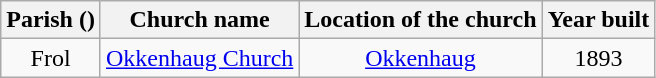<table class="wikitable" style="text-align:center">
<tr>
<th>Parish ()</th>
<th>Church name</th>
<th>Location of the church</th>
<th>Year built</th>
</tr>
<tr>
<td rowspan="1">Frol</td>
<td><a href='#'>Okkenhaug Church</a></td>
<td><a href='#'>Okkenhaug</a></td>
<td>1893</td>
</tr>
</table>
